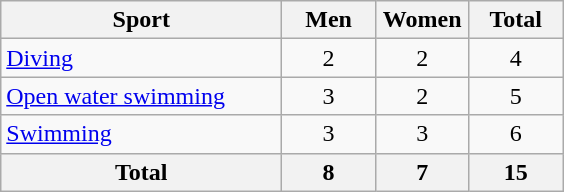<table class="wikitable sortable" style="text-align:center;">
<tr>
<th width=180>Sport</th>
<th width=55>Men</th>
<th width=55>Women</th>
<th width=55>Total</th>
</tr>
<tr>
<td align=left><a href='#'>Diving</a></td>
<td>2</td>
<td>2</td>
<td>4</td>
</tr>
<tr>
<td align=left><a href='#'>Open water swimming</a></td>
<td>3</td>
<td>2</td>
<td>5</td>
</tr>
<tr>
<td align=left><a href='#'>Swimming</a></td>
<td>3</td>
<td>3</td>
<td>6</td>
</tr>
<tr>
<th>Total</th>
<th>8</th>
<th>7</th>
<th>15</th>
</tr>
</table>
